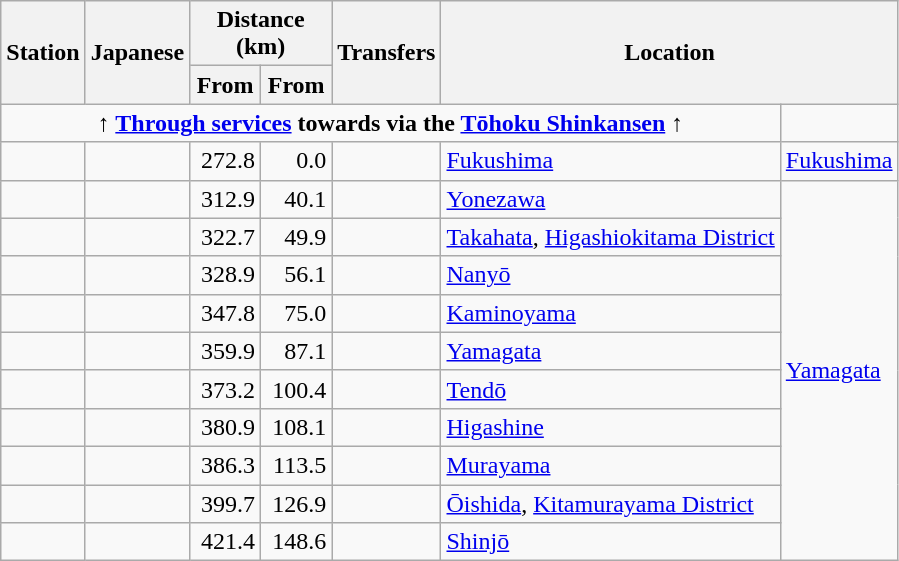<table class="wikitable" rules="all">
<tr>
<th rowspan="2">Station</th>
<th rowspan="2">Japanese</th>
<th colspan="2">Distance (km)</th>
<th rowspan="2">Transfers</th>
<th colspan="2" rowspan="2">Location</th>
</tr>
<tr>
<th style="width:2.5em">From </th>
<th style="width:2.5em">From </th>
</tr>
<tr>
<td align="center" colspan="6"><strong>↑ <a href='#'>Through services</a> towards  via the <a href='#'>Tōhoku Shinkansen</a>  ↑</strong></td>
</tr>
<tr>
<td></td>
<td></td>
<td align=right>272.8</td>
<td align=right>0.0</td>
<td></td>
<td><a href='#'>Fukushima</a></td>
<td><a href='#'>Fukushima</a></td>
</tr>
<tr>
<td></td>
<td></td>
<td align=right>312.9</td>
<td align=right>40.1</td>
<td></td>
<td><a href='#'>Yonezawa</a></td>
<td rowspan=10><a href='#'>Yamagata</a></td>
</tr>
<tr>
<td></td>
<td></td>
<td align=right>322.7</td>
<td align=right>49.9</td>
<td> </td>
<td><a href='#'>Takahata</a>, <a href='#'>Higashiokitama District</a></td>
</tr>
<tr>
<td></td>
<td></td>
<td align=right>328.9</td>
<td align=right>56.1</td>
<td></td>
<td><a href='#'>Nanyō</a></td>
</tr>
<tr>
<td></td>
<td></td>
<td align=right>347.8</td>
<td align=right>75.0</td>
<td> </td>
<td><a href='#'>Kaminoyama</a></td>
</tr>
<tr>
<td></td>
<td></td>
<td align=right>359.9</td>
<td align=right>87.1</td>
<td> </td>
<td><a href='#'>Yamagata</a></td>
</tr>
<tr>
<td></td>
<td></td>
<td align=right>373.2</td>
<td align=right>100.4</td>
<td> </td>
<td><a href='#'>Tendō</a></td>
</tr>
<tr>
<td></td>
<td></td>
<td align=right>380.9</td>
<td align=right>108.1</td>
<td> </td>
<td><a href='#'>Higashine</a></td>
</tr>
<tr>
<td></td>
<td></td>
<td align=right>386.3</td>
<td align=right>113.5</td>
<td> </td>
<td><a href='#'>Murayama</a></td>
</tr>
<tr>
<td></td>
<td></td>
<td align=right>399.7</td>
<td align=right>126.9</td>
<td> </td>
<td><a href='#'>Ōishida</a>, <a href='#'>Kitamurayama District</a></td>
</tr>
<tr>
<td></td>
<td></td>
<td align=right>421.4</td>
<td align=right>148.6</td>
<td></td>
<td><a href='#'>Shinjō</a></td>
</tr>
</table>
